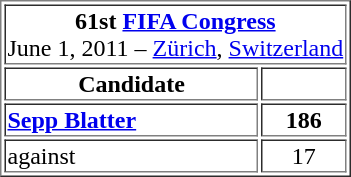<table border=1 >
<tr>
<td colspan=2 align=center><strong>61st <a href='#'>FIFA Congress</a></strong><br>June 1, 2011 – <a href='#'>Zürich</a>, <a href='#'>Switzerland</a></td>
</tr>
<tr>
<th width=75%>Candidate</th>
<th align=center></th>
</tr>
<tr>
<td> <strong><a href='#'>Sepp Blatter</a></strong></td>
<td align="center"><strong>186</strong></td>
</tr>
<tr>
<td>against</td>
<td align="center">17</td>
</tr>
</table>
